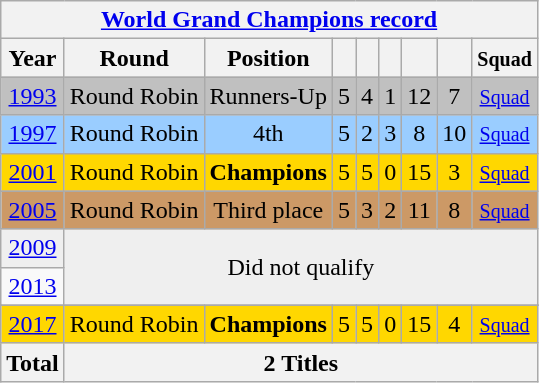<table class="wikitable" style="text-align: center;">
<tr>
<th colspan=9><a href='#'>World Grand Champions record</a></th>
</tr>
<tr>
<th>Year</th>
<th>Round</th>
<th>Position</th>
<th></th>
<th></th>
<th></th>
<th></th>
<th></th>
<th><small>Squad</small></th>
</tr>
<tr bgcolor=silver>
<td> <a href='#'>1993</a></td>
<td>Round Robin</td>
<td>Runners-Up</td>
<td>5</td>
<td>4</td>
<td>1</td>
<td>12</td>
<td>7</td>
<td><small><a href='#'>Squad</a></small></td>
</tr>
<tr bgcolor=#9acdff>
<td> <a href='#'>1997</a></td>
<td>Round Robin</td>
<td>4th</td>
<td>5</td>
<td>2</td>
<td>3</td>
<td>8</td>
<td>10</td>
<td><small><a href='#'>Squad</a></small></td>
</tr>
<tr bgcolor=gold>
<td> <a href='#'>2001</a></td>
<td>Round Robin</td>
<td><strong>Champions</strong></td>
<td>5</td>
<td>5</td>
<td>0</td>
<td>15</td>
<td>3</td>
<td><small><a href='#'>Squad</a></small></td>
</tr>
<tr bgcolor=cc9966>
<td> <a href='#'>2005</a></td>
<td>Round Robin</td>
<td>Third place</td>
<td>5</td>
<td>3</td>
<td>2</td>
<td>11</td>
<td>8</td>
<td><small><a href='#'>Squad</a></small></td>
</tr>
<tr bgcolor="efefef">
<td> <a href='#'>2009</a></td>
<td colspan=8 rowspan=2 align=center>Did not qualify</td>
</tr>
<tr>
<td> <a href='#'>2013</a></td>
</tr>
<tr>
</tr>
<tr bgcolor=gold>
<td> <a href='#'>2017</a></td>
<td>Round Robin</td>
<td><strong>Champions</strong></td>
<td>5</td>
<td>5</td>
<td>0</td>
<td>15</td>
<td>4</td>
<td><small><a href='#'>Squad</a></small></td>
</tr>
<tr>
<th>Total</th>
<th colspan=9>2 Titles</th>
</tr>
</table>
